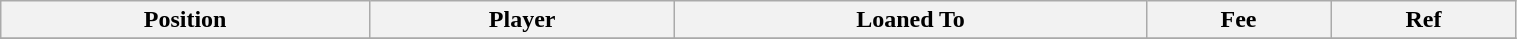<table class="wikitable sortable" style="width:80%; text-align:center; font-size:100%; text-align:left;">
<tr>
<th>Position</th>
<th>Player</th>
<th>Loaned To</th>
<th>Fee</th>
<th>Ref</th>
</tr>
<tr>
</tr>
</table>
